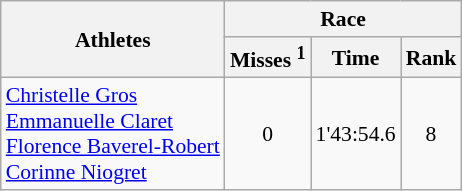<table class="wikitable" border="1" style="font-size:90%">
<tr>
<th rowspan=2>Athletes</th>
<th colspan=3>Race</th>
</tr>
<tr>
<th>Misses <sup>1</sup></th>
<th>Time</th>
<th>Rank</th>
</tr>
<tr>
<td><a href='#'>Christelle Gros</a><br><a href='#'>Emmanuelle Claret</a><br><a href='#'>Florence Baverel-Robert</a><br><a href='#'>Corinne Niogret</a></td>
<td align=center>0</td>
<td align=center>1'43:54.6</td>
<td align=center>8</td>
</tr>
</table>
